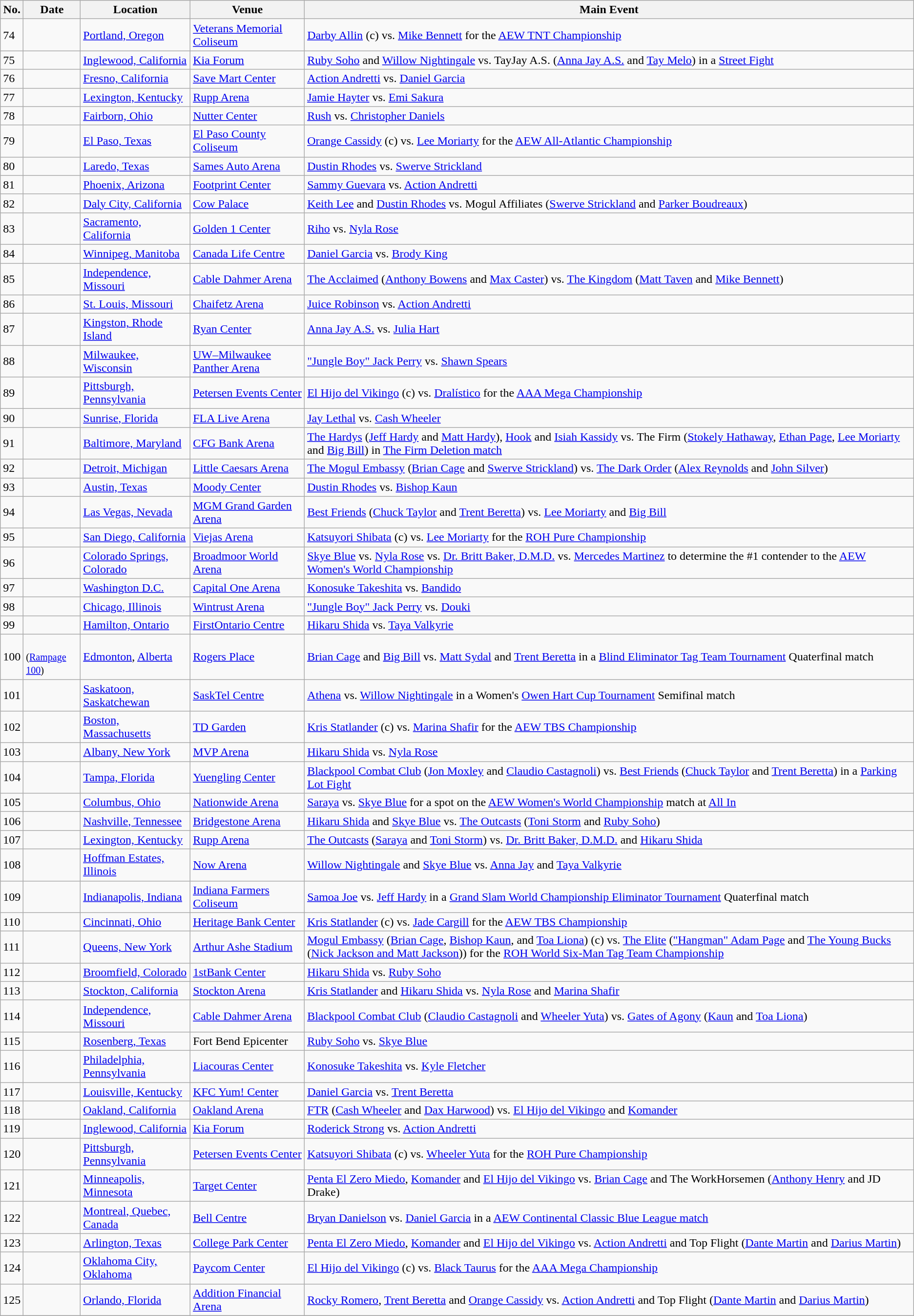<table class="wikitable sortable">
<tr>
<th>No.</th>
<th>Date</th>
<th>Location</th>
<th>Venue</th>
<th>Main Event</th>
</tr>
<tr>
<td>74</td>
<td></td>
<td><a href='#'>Portland, Oregon</a></td>
<td><a href='#'>Veterans Memorial Coliseum</a></td>
<td><a href='#'>Darby Allin</a> (c) vs. <a href='#'>Mike Bennett</a> for the <a href='#'>AEW TNT Championship</a></td>
</tr>
<tr>
<td>75</td>
<td></td>
<td><a href='#'>Inglewood, California</a></td>
<td><a href='#'>Kia Forum</a></td>
<td><a href='#'>Ruby Soho</a> and <a href='#'>Willow Nightingale</a> vs. TayJay A.S. (<a href='#'>Anna Jay A.S.</a> and <a href='#'>Tay Melo</a>) in a <a href='#'>Street Fight</a></td>
</tr>
<tr>
<td>76</td>
<td></td>
<td><a href='#'>Fresno, California</a></td>
<td><a href='#'>Save Mart Center</a></td>
<td><a href='#'>Action Andretti</a> vs. <a href='#'>Daniel Garcia</a></td>
</tr>
<tr>
<td>77</td>
<td></td>
<td><a href='#'>Lexington, Kentucky</a></td>
<td><a href='#'>Rupp Arena</a></td>
<td><a href='#'>Jamie Hayter</a> vs. <a href='#'>Emi Sakura</a></td>
</tr>
<tr>
<td>78</td>
<td></td>
<td><a href='#'>Fairborn, Ohio</a></td>
<td><a href='#'>Nutter Center</a></td>
<td><a href='#'>Rush</a> vs. <a href='#'>Christopher Daniels</a></td>
</tr>
<tr>
<td>79</td>
<td></td>
<td><a href='#'>El Paso, Texas</a></td>
<td><a href='#'>El Paso County Coliseum</a></td>
<td><a href='#'>Orange Cassidy</a> (c) vs. <a href='#'>Lee Moriarty</a> for the <a href='#'>AEW All-Atlantic Championship</a></td>
</tr>
<tr>
<td>80</td>
<td><br></td>
<td><a href='#'>Laredo, Texas</a></td>
<td><a href='#'>Sames Auto Arena</a></td>
<td><a href='#'>Dustin Rhodes</a> vs. <a href='#'>Swerve Strickland</a></td>
</tr>
<tr>
<td>81</td>
<td></td>
<td><a href='#'>Phoenix, Arizona</a></td>
<td><a href='#'>Footprint Center</a></td>
<td><a href='#'>Sammy Guevara</a> vs. <a href='#'>Action Andretti</a></td>
</tr>
<tr>
<td>82</td>
<td></td>
<td><a href='#'>Daly City, California</a></td>
<td><a href='#'>Cow Palace</a></td>
<td><a href='#'>Keith Lee</a> and <a href='#'>Dustin Rhodes</a> vs. Mogul Affiliates (<a href='#'>Swerve Strickland</a> and <a href='#'>Parker Boudreaux</a>)</td>
</tr>
<tr>
<td>83</td>
<td></td>
<td><a href='#'>Sacramento, California</a></td>
<td><a href='#'>Golden 1 Center</a></td>
<td><a href='#'>Riho</a> vs. <a href='#'>Nyla Rose</a></td>
</tr>
<tr>
<td>84</td>
<td><br></td>
<td><a href='#'>Winnipeg, Manitoba</a></td>
<td><a href='#'>Canada Life Centre</a></td>
<td><a href='#'>Daniel Garcia</a> vs. <a href='#'>Brody King</a></td>
</tr>
<tr>
<td>85</td>
<td></td>
<td><a href='#'>Independence, Missouri</a></td>
<td><a href='#'>Cable Dahmer Arena</a></td>
<td><a href='#'>The Acclaimed</a> (<a href='#'>Anthony Bowens</a> and <a href='#'>Max Caster</a>) vs. <a href='#'>The Kingdom</a> (<a href='#'>Matt Taven</a> and <a href='#'>Mike Bennett</a>)</td>
</tr>
<tr>
<td>86</td>
<td></td>
<td><a href='#'>St. Louis, Missouri</a></td>
<td><a href='#'>Chaifetz Arena</a></td>
<td><a href='#'>Juice Robinson</a> vs. <a href='#'>Action Andretti</a></td>
</tr>
<tr>
<td>87</td>
<td></td>
<td><a href='#'>Kingston, Rhode Island</a></td>
<td><a href='#'>Ryan Center</a></td>
<td><a href='#'>Anna Jay A.S.</a> vs. <a href='#'>Julia Hart</a></td>
</tr>
<tr>
<td>88</td>
<td></td>
<td><a href='#'>Milwaukee, Wisconsin</a></td>
<td><a href='#'>UW–Milwaukee Panther Arena</a></td>
<td><a href='#'>"Jungle Boy" Jack Perry</a> vs. <a href='#'>Shawn Spears</a></td>
</tr>
<tr>
<td>89</td>
<td></td>
<td><a href='#'>Pittsburgh, Pennsylvania</a></td>
<td><a href='#'>Petersen Events Center</a></td>
<td><a href='#'>El Hijo del Vikingo</a> (c) vs. <a href='#'>Dralístico</a> for the <a href='#'>AAA Mega Championship</a></td>
</tr>
<tr>
<td>90</td>
<td></td>
<td><a href='#'>Sunrise, Florida</a></td>
<td><a href='#'>FLA Live Arena</a></td>
<td><a href='#'>Jay Lethal</a> vs. <a href='#'>Cash Wheeler</a></td>
</tr>
<tr>
<td>91</td>
<td></td>
<td><a href='#'>Baltimore, Maryland</a></td>
<td><a href='#'>CFG Bank Arena</a></td>
<td><a href='#'>The Hardys</a> (<a href='#'>Jeff Hardy</a> and <a href='#'>Matt Hardy</a>), <a href='#'>Hook</a> and <a href='#'>Isiah Kassidy</a> vs. The Firm (<a href='#'>Stokely Hathaway</a>, <a href='#'>Ethan Page</a>, <a href='#'>Lee Moriarty</a> and <a href='#'>Big Bill</a>) in <a href='#'>The Firm Deletion match</a></td>
</tr>
<tr>
<td>92</td>
<td></td>
<td><a href='#'>Detroit, Michigan</a></td>
<td><a href='#'>Little Caesars Arena</a></td>
<td><a href='#'>The Mogul Embassy</a> (<a href='#'>Brian Cage</a> and <a href='#'>Swerve Strickland</a>) vs. <a href='#'>The Dark Order</a> (<a href='#'>Alex Reynolds</a> and <a href='#'>John Silver</a>)</td>
</tr>
<tr>
<td>93</td>
<td></td>
<td><a href='#'>Austin, Texas</a></td>
<td><a href='#'>Moody Center</a></td>
<td><a href='#'>Dustin Rhodes</a> vs. <a href='#'>Bishop Kaun</a></td>
</tr>
<tr>
<td>94</td>
<td></td>
<td><a href='#'>Las Vegas, Nevada</a></td>
<td><a href='#'>MGM Grand Garden Arena</a></td>
<td><a href='#'>Best Friends</a> (<a href='#'>Chuck Taylor</a> and <a href='#'>Trent Beretta</a>) vs. <a href='#'>Lee Moriarty</a> and <a href='#'>Big Bill</a></td>
</tr>
<tr>
<td>95</td>
<td></td>
<td><a href='#'>San Diego, California</a></td>
<td><a href='#'>Viejas Arena</a></td>
<td><a href='#'>Katsuyori Shibata</a> (c) vs. <a href='#'>Lee Moriarty</a> for the <a href='#'>ROH Pure Championship</a></td>
</tr>
<tr>
<td>96</td>
<td></td>
<td><a href='#'>Colorado Springs, Colorado</a></td>
<td><a href='#'>Broadmoor World Arena</a></td>
<td><a href='#'>Skye Blue</a> vs. <a href='#'>Nyla Rose</a> vs. <a href='#'>Dr. Britt Baker, D.M.D.</a> vs. <a href='#'>Mercedes Martinez</a> to determine the #1 contender to the <a href='#'>AEW Women's World Championship</a></td>
</tr>
<tr>
<td>97</td>
<td></td>
<td><a href='#'>Washington D.C.</a></td>
<td><a href='#'>Capital One Arena</a></td>
<td><a href='#'>Konosuke Takeshita</a> vs. <a href='#'>Bandido</a></td>
</tr>
<tr>
<td>98</td>
<td></td>
<td><a href='#'>Chicago, Illinois</a></td>
<td><a href='#'>Wintrust Arena</a></td>
<td><a href='#'>"Jungle Boy" Jack Perry</a> vs. <a href='#'>Douki</a></td>
</tr>
<tr>
<td>99</td>
<td></td>
<td><a href='#'>Hamilton, Ontario</a></td>
<td><a href='#'>FirstOntario Centre</a></td>
<td><a href='#'>Hikaru Shida</a> vs. <a href='#'>Taya Valkyrie</a></td>
</tr>
<tr>
<td>100</td>
<td><br><small>(<a href='#'>Rampage 100</a>)</small></td>
<td><a href='#'>Edmonton</a>, <a href='#'>Alberta</a></td>
<td><a href='#'>Rogers Place</a></td>
<td><a href='#'>Brian Cage</a> and <a href='#'>Big Bill</a> vs. <a href='#'>Matt Sydal</a> and <a href='#'>Trent Beretta</a> in a <a href='#'>Blind Eliminator Tag Team Tournament</a> Quaterfinal match</td>
</tr>
<tr>
<td>101</td>
<td></td>
<td><a href='#'>Saskatoon, Saskatchewan</a></td>
<td><a href='#'>SaskTel Centre</a></td>
<td><a href='#'>Athena</a> vs. <a href='#'>Willow Nightingale</a> in a Women's <a href='#'>Owen Hart Cup Tournament</a> Semifinal match</td>
</tr>
<tr>
<td>102</td>
<td><br></td>
<td><a href='#'>Boston, Massachusetts</a></td>
<td><a href='#'>TD Garden</a></td>
<td><a href='#'>Kris Statlander</a> (c) vs. <a href='#'>Marina Shafir</a> for the <a href='#'>AEW TBS Championship</a></td>
</tr>
<tr>
<td>103</td>
<td></td>
<td><a href='#'>Albany, New York</a></td>
<td><a href='#'>MVP Arena</a></td>
<td><a href='#'>Hikaru Shida</a> vs. <a href='#'>Nyla Rose</a></td>
</tr>
<tr>
<td>104</td>
<td></td>
<td><a href='#'>Tampa, Florida</a></td>
<td><a href='#'>Yuengling Center</a></td>
<td><a href='#'>Blackpool Combat Club</a> (<a href='#'>Jon Moxley</a> and <a href='#'>Claudio Castagnoli</a>) vs. <a href='#'>Best Friends</a> (<a href='#'>Chuck Taylor</a> and <a href='#'>Trent Beretta</a>) in a <a href='#'>Parking Lot Fight</a></td>
</tr>
<tr>
<td>105</td>
<td></td>
<td><a href='#'>Columbus, Ohio</a></td>
<td><a href='#'>Nationwide Arena</a></td>
<td><a href='#'>Saraya</a> vs. <a href='#'>Skye Blue</a> for a spot on the <a href='#'>AEW Women's World Championship</a> match at <a href='#'>All In</a></td>
</tr>
<tr>
<td>106</td>
<td><br></td>
<td><a href='#'>Nashville, Tennessee</a></td>
<td><a href='#'>Bridgestone Arena</a></td>
<td><a href='#'>Hikaru Shida</a> and <a href='#'>Skye Blue</a> vs. <a href='#'>The Outcasts</a> (<a href='#'>Toni Storm</a> and <a href='#'>Ruby Soho</a>)</td>
</tr>
<tr>
<td>107</td>
<td><br></td>
<td><a href='#'>Lexington, Kentucky</a></td>
<td><a href='#'>Rupp Arena</a></td>
<td><a href='#'>The Outcasts</a> (<a href='#'>Saraya</a> and <a href='#'>Toni Storm</a>) vs. <a href='#'>Dr. Britt Baker, D.M.D.</a> and <a href='#'>Hikaru Shida</a></td>
</tr>
<tr>
<td>108</td>
<td></td>
<td><a href='#'>Hoffman Estates, Illinois</a></td>
<td><a href='#'>Now Arena</a></td>
<td><a href='#'>Willow Nightingale</a> and <a href='#'>Skye Blue</a> vs. <a href='#'>Anna Jay</a> and <a href='#'>Taya Valkyrie</a></td>
</tr>
<tr>
<td>109</td>
<td></td>
<td><a href='#'>Indianapolis, Indiana</a></td>
<td><a href='#'>Indiana Farmers Coliseum</a></td>
<td><a href='#'>Samoa Joe</a> vs. <a href='#'>Jeff Hardy</a> in a <a href='#'>Grand Slam World Championship Eliminator Tournament</a> Quaterfinal match</td>
</tr>
<tr>
<td>110</td>
<td></td>
<td><a href='#'>Cincinnati, Ohio</a></td>
<td><a href='#'>Heritage Bank Center</a></td>
<td><a href='#'>Kris Statlander</a> (c) vs. <a href='#'>Jade Cargill</a> for the <a href='#'>AEW TBS Championship</a></td>
</tr>
<tr>
<td>111</td>
<td><br></td>
<td><a href='#'>Queens, New York</a></td>
<td><a href='#'>Arthur Ashe Stadium</a></td>
<td><a href='#'>Mogul Embassy</a> (<a href='#'>Brian Cage</a>, <a href='#'>Bishop Kaun</a>, and <a href='#'>Toa Liona</a>) (c) vs. <a href='#'>The Elite</a> (<a href='#'>"Hangman" Adam Page</a> and <a href='#'>The Young Bucks</a> (<a href='#'>Nick Jackson and Matt Jackson</a>)) for the <a href='#'>ROH World Six-Man Tag Team Championship</a></td>
</tr>
<tr>
<td>112</td>
<td></td>
<td><a href='#'>Broomfield, Colorado</a></td>
<td><a href='#'>1stBank Center</a></td>
<td><a href='#'>Hikaru Shida</a> vs. <a href='#'>Ruby Soho</a></td>
</tr>
<tr>
<td>113</td>
<td></td>
<td><a href='#'>Stockton, California</a></td>
<td><a href='#'>Stockton Arena</a></td>
<td><a href='#'>Kris Statlander</a> and <a href='#'>Hikaru Shida</a> vs. <a href='#'>Nyla Rose</a> and <a href='#'>Marina Shafir</a></td>
</tr>
<tr>
<td>114</td>
<td></td>
<td><a href='#'>Independence, Missouri</a></td>
<td><a href='#'>Cable Dahmer Arena</a></td>
<td><a href='#'>Blackpool Combat Club</a> (<a href='#'>Claudio Castagnoli</a> and <a href='#'>Wheeler Yuta</a>) vs. <a href='#'>Gates of Agony</a> (<a href='#'>Kaun</a> and <a href='#'>Toa Liona</a>)</td>
</tr>
<tr>
<td>115</td>
<td></td>
<td><a href='#'>Rosenberg, Texas</a></td>
<td>Fort Bend Epicenter</td>
<td><a href='#'>Ruby Soho</a> vs. <a href='#'>Skye Blue</a></td>
</tr>
<tr>
<td>116</td>
<td></td>
<td><a href='#'>Philadelphia, Pennsylvania</a></td>
<td><a href='#'>Liacouras Center</a></td>
<td><a href='#'>Konosuke Takeshita</a> vs. <a href='#'>Kyle Fletcher</a></td>
</tr>
<tr>
<td>117</td>
<td></td>
<td><a href='#'>Louisville, Kentucky</a></td>
<td><a href='#'>KFC Yum! Center</a></td>
<td><a href='#'>Daniel Garcia</a> vs. <a href='#'>Trent Beretta</a></td>
</tr>
<tr>
<td>118</td>
<td></td>
<td><a href='#'>Oakland, California</a></td>
<td><a href='#'>Oakland Arena</a></td>
<td><a href='#'>FTR</a> (<a href='#'>Cash Wheeler</a> and <a href='#'>Dax Harwood</a>) vs. <a href='#'>El Hijo del Vikingo</a> and <a href='#'>Komander</a></td>
</tr>
<tr>
<td>119</td>
<td></td>
<td><a href='#'>Inglewood, California</a></td>
<td><a href='#'>Kia Forum</a></td>
<td><a href='#'>Roderick Strong</a> vs. <a href='#'>Action Andretti</a></td>
</tr>
<tr>
<td>120</td>
<td></td>
<td><a href='#'>Pittsburgh, Pennsylvania</a></td>
<td><a href='#'>Petersen Events Center</a></td>
<td><a href='#'>Katsuyori Shibata</a> (c) vs. <a href='#'>Wheeler Yuta</a> for the <a href='#'>ROH Pure Championship</a></td>
</tr>
<tr>
<td>121</td>
<td></td>
<td><a href='#'>Minneapolis, Minnesota</a></td>
<td><a href='#'>Target Center</a></td>
<td><a href='#'>Penta El Zero Miedo</a>, <a href='#'>Komander</a> and <a href='#'>El Hijo del Vikingo</a> vs. <a href='#'>Brian Cage</a> and The WorkHorsemen (<a href='#'>Anthony Henry</a> and JD Drake)</td>
</tr>
<tr>
<td>122</td>
<td></td>
<td><a href='#'>Montreal, Quebec, Canada</a></td>
<td><a href='#'>Bell Centre</a></td>
<td><a href='#'>Bryan Danielson</a> vs. <a href='#'>Daniel Garcia</a> in a <a href='#'>AEW Continental Classic Blue League match</a></td>
</tr>
<tr>
<td>123</td>
<td><br></td>
<td><a href='#'>Arlington, Texas</a></td>
<td><a href='#'>College Park Center</a></td>
<td><a href='#'>Penta El Zero Miedo</a>, <a href='#'>Komander</a> and <a href='#'>El Hijo del Vikingo</a> vs. <a href='#'>Action Andretti</a> and Top Flight (<a href='#'>Dante Martin</a> and <a href='#'>Darius Martin</a>)</td>
</tr>
<tr>
<td>124</td>
<td><br></td>
<td><a href='#'>Oklahoma City, Oklahoma</a></td>
<td><a href='#'>Paycom Center</a></td>
<td><a href='#'>El Hijo del Vikingo</a> (c) vs. <a href='#'>Black Taurus</a> for the <a href='#'>AAA Mega Championship</a></td>
</tr>
<tr>
<td>125</td>
<td><br></td>
<td><a href='#'>Orlando, Florida</a></td>
<td><a href='#'>Addition Financial Arena</a></td>
<td><a href='#'>Rocky Romero</a>, <a href='#'>Trent Beretta</a> and <a href='#'>Orange Cassidy</a> vs. <a href='#'>Action Andretti</a> and Top Flight (<a href='#'>Dante Martin</a> and <a href='#'>Darius Martin</a>)</td>
</tr>
<tr>
</tr>
</table>
